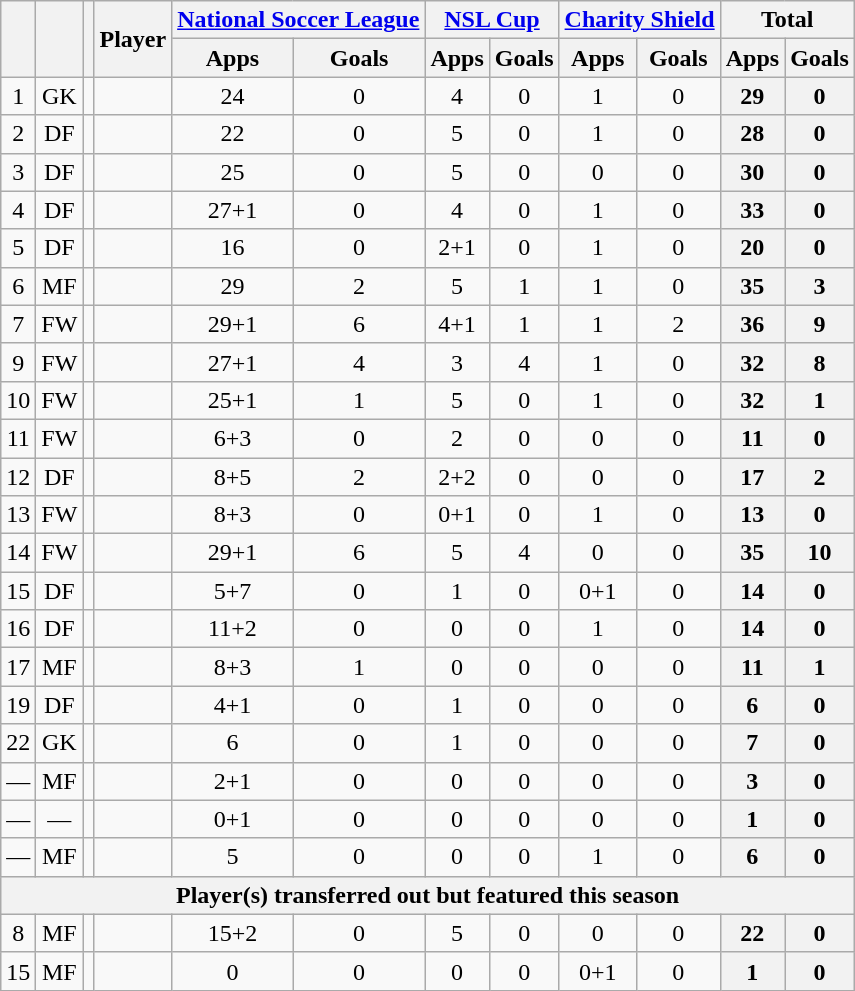<table class="wikitable sortable" style="text-align:center">
<tr>
<th rowspan="2"></th>
<th rowspan="2"></th>
<th rowspan="2"></th>
<th rowspan="2">Player</th>
<th colspan="2"><a href='#'>National Soccer League</a></th>
<th colspan="2"><a href='#'>NSL Cup</a></th>
<th colspan="2"><a href='#'>Charity Shield</a></th>
<th colspan="2">Total</th>
</tr>
<tr>
<th>Apps</th>
<th>Goals</th>
<th>Apps</th>
<th>Goals</th>
<th>Apps</th>
<th>Goals</th>
<th>Apps</th>
<th>Goals</th>
</tr>
<tr>
<td>1</td>
<td>GK</td>
<td></td>
<td align="left"><br></td>
<td>24</td>
<td>0<br></td>
<td>4</td>
<td>0<br></td>
<td>1</td>
<td>0<br></td>
<th>29</th>
<th>0</th>
</tr>
<tr>
<td>2</td>
<td>DF</td>
<td></td>
<td align="left"><br></td>
<td>22</td>
<td>0<br></td>
<td>5</td>
<td>0<br></td>
<td>1</td>
<td>0<br></td>
<th>28</th>
<th>0</th>
</tr>
<tr>
<td>3</td>
<td>DF</td>
<td></td>
<td align="left"><br></td>
<td>25</td>
<td>0<br></td>
<td>5</td>
<td>0<br></td>
<td>0</td>
<td>0<br></td>
<th>30</th>
<th>0</th>
</tr>
<tr>
<td>4</td>
<td>DF</td>
<td></td>
<td align="left"><br></td>
<td>27+1</td>
<td>0<br></td>
<td>4</td>
<td>0<br></td>
<td>1</td>
<td>0<br></td>
<th>33</th>
<th>0</th>
</tr>
<tr>
<td>5</td>
<td>DF</td>
<td></td>
<td align="left"><br></td>
<td>16</td>
<td>0<br></td>
<td>2+1</td>
<td>0<br></td>
<td>1</td>
<td>0<br></td>
<th>20</th>
<th>0</th>
</tr>
<tr>
<td>6</td>
<td>MF</td>
<td></td>
<td align="left"><br></td>
<td>29</td>
<td>2<br></td>
<td>5</td>
<td>1<br></td>
<td>1</td>
<td>0<br></td>
<th>35</th>
<th>3</th>
</tr>
<tr>
<td>7</td>
<td>FW</td>
<td></td>
<td align="left"><br></td>
<td>29+1</td>
<td>6<br></td>
<td>4+1</td>
<td>1<br></td>
<td>1</td>
<td>2<br></td>
<th>36</th>
<th>9</th>
</tr>
<tr>
<td>9</td>
<td>FW</td>
<td></td>
<td align="left"><br></td>
<td>27+1</td>
<td>4<br></td>
<td>3</td>
<td>4<br></td>
<td>1</td>
<td>0<br></td>
<th>32</th>
<th>8</th>
</tr>
<tr>
<td>10</td>
<td>FW</td>
<td></td>
<td align="left"><br></td>
<td>25+1</td>
<td>1<br></td>
<td>5</td>
<td>0<br></td>
<td>1</td>
<td>0<br></td>
<th>32</th>
<th>1</th>
</tr>
<tr>
<td>11</td>
<td>FW</td>
<td></td>
<td align="left"><br></td>
<td>6+3</td>
<td>0<br></td>
<td>2</td>
<td>0<br></td>
<td>0</td>
<td>0<br></td>
<th>11</th>
<th>0</th>
</tr>
<tr>
<td>12</td>
<td>DF</td>
<td></td>
<td align="left"><br></td>
<td>8+5</td>
<td>2<br></td>
<td>2+2</td>
<td>0<br></td>
<td>0</td>
<td>0<br></td>
<th>17</th>
<th>2</th>
</tr>
<tr>
<td>13</td>
<td>FW</td>
<td></td>
<td align="left"><br></td>
<td>8+3</td>
<td>0<br></td>
<td>0+1</td>
<td>0<br></td>
<td>1</td>
<td>0<br></td>
<th>13</th>
<th>0</th>
</tr>
<tr>
<td>14</td>
<td>FW</td>
<td></td>
<td align="left"><br></td>
<td>29+1</td>
<td>6<br></td>
<td>5</td>
<td>4<br></td>
<td>0</td>
<td>0<br></td>
<th>35</th>
<th>10</th>
</tr>
<tr>
<td>15</td>
<td>DF</td>
<td></td>
<td align="left"><br></td>
<td>5+7</td>
<td>0<br></td>
<td>1</td>
<td>0<br></td>
<td>0+1</td>
<td>0<br></td>
<th>14</th>
<th>0</th>
</tr>
<tr>
<td>16</td>
<td>DF</td>
<td></td>
<td align="left"><br></td>
<td>11+2</td>
<td>0<br></td>
<td>0</td>
<td>0<br></td>
<td>1</td>
<td>0<br></td>
<th>14</th>
<th>0</th>
</tr>
<tr>
<td>17</td>
<td>MF</td>
<td></td>
<td align="left"><br></td>
<td>8+3</td>
<td>1<br></td>
<td>0</td>
<td>0<br></td>
<td>0</td>
<td>0<br></td>
<th>11</th>
<th>1</th>
</tr>
<tr>
<td>19</td>
<td>DF</td>
<td></td>
<td align="left"><br></td>
<td>4+1</td>
<td>0<br></td>
<td>1</td>
<td>0<br></td>
<td>0</td>
<td>0<br></td>
<th>6</th>
<th>0</th>
</tr>
<tr>
<td>22</td>
<td>GK</td>
<td></td>
<td align="left"><br></td>
<td>6</td>
<td>0<br></td>
<td>1</td>
<td>0<br></td>
<td>0</td>
<td>0<br></td>
<th>7</th>
<th>0</th>
</tr>
<tr>
<td>—</td>
<td>MF</td>
<td></td>
<td align="left"><br></td>
<td>2+1</td>
<td>0<br></td>
<td>0</td>
<td>0<br></td>
<td>0</td>
<td>0<br></td>
<th>3</th>
<th>0</th>
</tr>
<tr>
<td>—</td>
<td>—</td>
<td></td>
<td align="left"><br></td>
<td>0+1</td>
<td>0<br></td>
<td>0</td>
<td>0<br></td>
<td>0</td>
<td>0<br></td>
<th>1</th>
<th>0</th>
</tr>
<tr>
<td>—</td>
<td>MF</td>
<td></td>
<td align="left"><br></td>
<td>5</td>
<td>0<br></td>
<td>0</td>
<td>0<br></td>
<td>1</td>
<td>0<br></td>
<th>6</th>
<th>0</th>
</tr>
<tr>
<th colspan="12">Player(s) transferred out but featured this season</th>
</tr>
<tr>
<td>8</td>
<td>MF</td>
<td></td>
<td align="left"><br></td>
<td>15+2</td>
<td>0<br></td>
<td>5</td>
<td>0<br></td>
<td>0</td>
<td>0<br></td>
<th>22</th>
<th>0</th>
</tr>
<tr>
<td>15</td>
<td>MF</td>
<td></td>
<td align="left"><br></td>
<td>0</td>
<td>0<br></td>
<td>0</td>
<td>0<br></td>
<td>0+1</td>
<td>0<br></td>
<th>1</th>
<th>0</th>
</tr>
</table>
